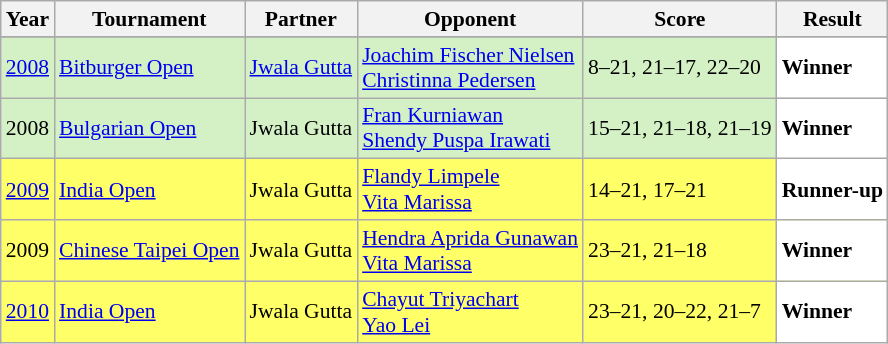<table class="sortable wikitable" style="font-size: 90%;">
<tr>
<th>Year</th>
<th>Tournament</th>
<th>Partner</th>
<th>Opponent</th>
<th>Score</th>
<th>Result</th>
</tr>
<tr>
</tr>
<tr style="background:#D4F1C5">
<td align="center"><a href='#'>2008</a></td>
<td align="left"><a href='#'>Bitburger Open</a></td>
<td align="left"> <a href='#'>Jwala Gutta</a></td>
<td align="left"> <a href='#'>Joachim Fischer Nielsen</a> <br>  <a href='#'>Christinna Pedersen</a></td>
<td align="left">8–21, 21–17, 22–20</td>
<td style="text-align:left; background:white"> <strong>Winner</strong></td>
</tr>
<tr style="background:#D4F1C5">
<td align="center">2008</td>
<td align="left"><a href='#'>Bulgarian Open</a></td>
<td align="left"> Jwala Gutta</td>
<td align="left"> <a href='#'>Fran Kurniawan</a> <br>  <a href='#'>Shendy Puspa Irawati</a></td>
<td align="left">15–21, 21–18, 21–19</td>
<td style="text-align:left; background:white"> <strong>Winner</strong></td>
</tr>
<tr style="background:#FFFF67">
<td align="center"><a href='#'>2009</a></td>
<td align="left"><a href='#'>India Open</a></td>
<td align="left"> Jwala Gutta</td>
<td align="left"> <a href='#'>Flandy Limpele</a> <br>  <a href='#'>Vita Marissa</a></td>
<td align="left">14–21, 17–21</td>
<td style="text-align:left; background:white"> <strong>Runner-up</strong></td>
</tr>
<tr style="background:#FFFF67">
<td align="center">2009</td>
<td align="left"><a href='#'>Chinese Taipei Open</a></td>
<td align="left"> Jwala Gutta</td>
<td align="left"> <a href='#'>Hendra Aprida Gunawan</a> <br>  <a href='#'>Vita Marissa</a></td>
<td align="left">23–21, 21–18</td>
<td style="text-align:left; background:white"> <strong>Winner</strong></td>
</tr>
<tr style="background:#FFFF67">
<td align="center"><a href='#'>2010</a></td>
<td align="left"><a href='#'>India Open</a></td>
<td align="left"> Jwala Gutta</td>
<td align="left"> <a href='#'>Chayut Triyachart</a> <br>  <a href='#'>Yao Lei</a></td>
<td align="left">23–21, 20–22, 21–7</td>
<td style="text-align:left; background:white"> <strong>Winner</strong></td>
</tr>
</table>
